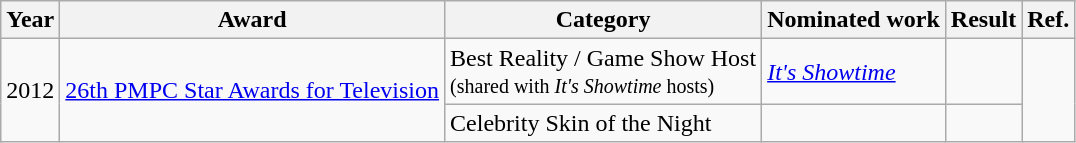<table class="wikitable">
<tr>
<th>Year</th>
<th>Award</th>
<th>Category</th>
<th>Nominated work</th>
<th>Result</th>
<th>Ref.</th>
</tr>
<tr>
<td rowspan=2>2012</td>
<td rowspan=2><a href='#'>26th PMPC Star Awards for Television</a></td>
<td>Best Reality / Game Show Host <br><small>(shared with <em>It's Showtime</em> hosts)</small></td>
<td><em><a href='#'>It's Showtime</a></em></td>
<td></td>
<td rowspan="2" style="text-align: center;"></td>
</tr>
<tr>
<td>Celebrity Skin of the Night</td>
<td></td>
<td></td>
</tr>
</table>
